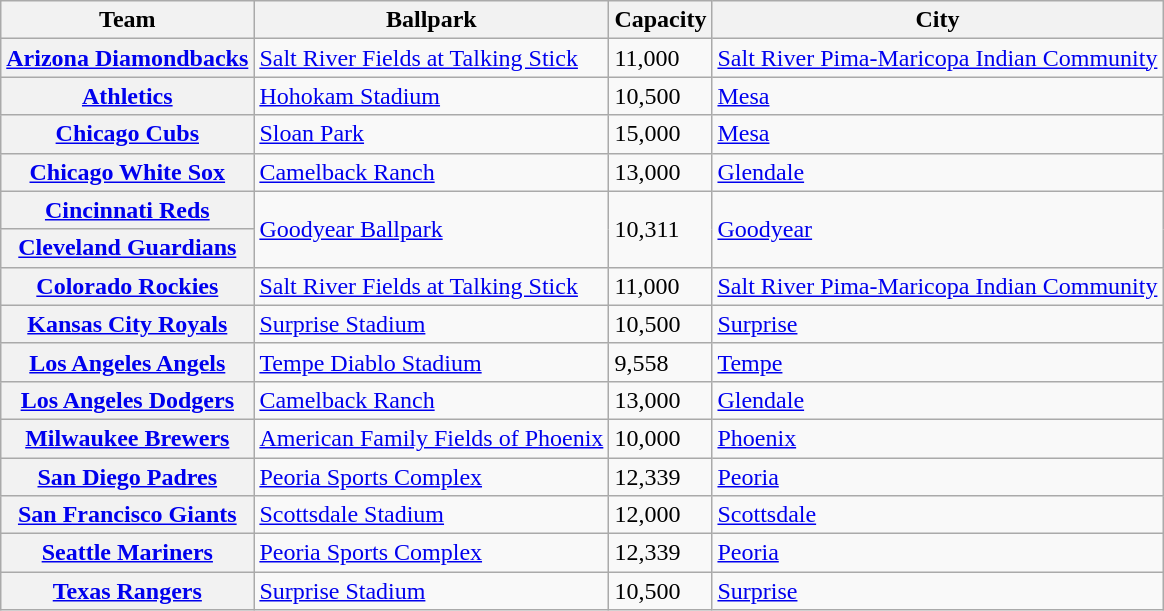<table class = "wikitable sortable plainrowheaders">
<tr>
<th scope="col">Team</th>
<th scope="col">Ballpark</th>
<th scope="col">Capacity</th>
<th scope="col">City</th>
</tr>
<tr>
<th scope="row"><a href='#'>Arizona Diamondbacks</a></th>
<td><a href='#'>Salt River Fields at Talking Stick</a></td>
<td>11,000</td>
<td><a href='#'>Salt River Pima-Maricopa Indian Community</a></td>
</tr>
<tr>
<th scope="row"><a href='#'>Athletics</a></th>
<td><a href='#'>Hohokam Stadium</a></td>
<td>10,500</td>
<td><a href='#'>Mesa</a></td>
</tr>
<tr>
<th scope="row"><a href='#'>Chicago Cubs</a></th>
<td><a href='#'>Sloan Park</a></td>
<td>15,000</td>
<td><a href='#'>Mesa</a></td>
</tr>
<tr>
<th scope="row"><a href='#'>Chicago White Sox</a></th>
<td><a href='#'>Camelback Ranch</a></td>
<td>13,000</td>
<td><a href='#'>Glendale</a></td>
</tr>
<tr>
<th scope="row"><a href='#'>Cincinnati Reds</a></th>
<td rowspan="2"><a href='#'>Goodyear Ballpark</a></td>
<td rowspan="2">10,311</td>
<td rowspan="2"><a href='#'>Goodyear</a></td>
</tr>
<tr>
<th scope="row"><a href='#'>Cleveland Guardians</a></th>
</tr>
<tr>
<th scope="row"><a href='#'>Colorado Rockies</a></th>
<td><a href='#'>Salt River Fields at Talking Stick</a></td>
<td>11,000</td>
<td><a href='#'>Salt River Pima-Maricopa Indian Community</a></td>
</tr>
<tr>
<th scope="row"><a href='#'>Kansas City Royals</a></th>
<td><a href='#'>Surprise Stadium</a></td>
<td>10,500</td>
<td><a href='#'>Surprise</a></td>
</tr>
<tr>
<th scope="row"><a href='#'>Los Angeles Angels</a></th>
<td><a href='#'>Tempe Diablo Stadium</a></td>
<td>9,558</td>
<td><a href='#'>Tempe</a></td>
</tr>
<tr>
<th scope="row"><a href='#'>Los Angeles Dodgers</a></th>
<td><a href='#'>Camelback Ranch</a></td>
<td>13,000</td>
<td><a href='#'>Glendale</a></td>
</tr>
<tr>
<th scope="row"><a href='#'>Milwaukee Brewers</a></th>
<td><a href='#'>American Family Fields of Phoenix</a></td>
<td>10,000</td>
<td><a href='#'>Phoenix</a></td>
</tr>
<tr>
<th scope="row"><a href='#'>San Diego Padres</a></th>
<td><a href='#'>Peoria Sports Complex</a></td>
<td>12,339</td>
<td><a href='#'>Peoria</a></td>
</tr>
<tr>
<th scope="row"><a href='#'>San Francisco Giants</a></th>
<td><a href='#'>Scottsdale Stadium</a></td>
<td>12,000</td>
<td><a href='#'>Scottsdale</a></td>
</tr>
<tr>
<th scope="row"><a href='#'>Seattle Mariners</a></th>
<td><a href='#'>Peoria Sports Complex</a></td>
<td>12,339</td>
<td><a href='#'>Peoria</a></td>
</tr>
<tr>
<th scope="row"><a href='#'>Texas Rangers</a></th>
<td><a href='#'>Surprise Stadium</a></td>
<td>10,500</td>
<td><a href='#'>Surprise</a></td>
</tr>
</table>
